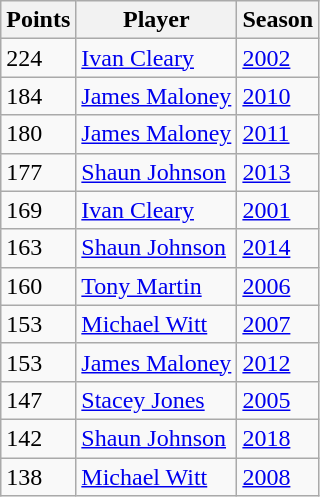<table class="wikitable">
<tr>
<th>Points</th>
<th>Player</th>
<th>Season</th>
</tr>
<tr>
<td>224</td>
<td><a href='#'>Ivan Cleary</a></td>
<td><a href='#'>2002</a></td>
</tr>
<tr>
<td>184</td>
<td><a href='#'>James Maloney</a></td>
<td><a href='#'>2010</a></td>
</tr>
<tr>
<td>180</td>
<td><a href='#'>James Maloney</a></td>
<td><a href='#'>2011</a></td>
</tr>
<tr>
<td>177</td>
<td><a href='#'>Shaun Johnson</a></td>
<td><a href='#'>2013</a></td>
</tr>
<tr>
<td>169</td>
<td><a href='#'>Ivan Cleary</a></td>
<td><a href='#'>2001</a></td>
</tr>
<tr>
<td>163</td>
<td><a href='#'>Shaun Johnson</a></td>
<td><a href='#'>2014</a></td>
</tr>
<tr>
<td>160</td>
<td><a href='#'>Tony Martin</a></td>
<td><a href='#'>2006</a></td>
</tr>
<tr>
<td>153</td>
<td><a href='#'>Michael Witt</a></td>
<td><a href='#'>2007</a></td>
</tr>
<tr>
<td>153</td>
<td><a href='#'>James Maloney</a></td>
<td><a href='#'>2012</a></td>
</tr>
<tr>
<td>147</td>
<td><a href='#'>Stacey Jones</a></td>
<td><a href='#'>2005</a></td>
</tr>
<tr>
<td>142</td>
<td><a href='#'>Shaun Johnson</a></td>
<td><a href='#'>2018</a></td>
</tr>
<tr>
<td>138</td>
<td><a href='#'>Michael Witt</a></td>
<td><a href='#'>2008</a></td>
</tr>
</table>
